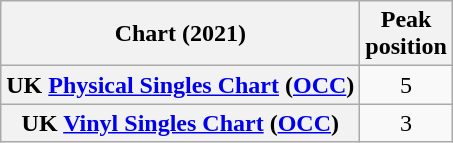<table class="wikitable plainrowheaders" style="text-align:center">
<tr>
<th scope="col">Chart (2021)</th>
<th scope="col">Peak<br>position</th>
</tr>
<tr>
<th scope="row">UK <a href='#'>Physical Singles Chart</a> (<a href='#'>OCC</a>)</th>
<td>5</td>
</tr>
<tr>
<th scope="row">UK <a href='#'>Vinyl Singles Chart</a> (<a href='#'>OCC</a>)</th>
<td>3</td>
</tr>
</table>
